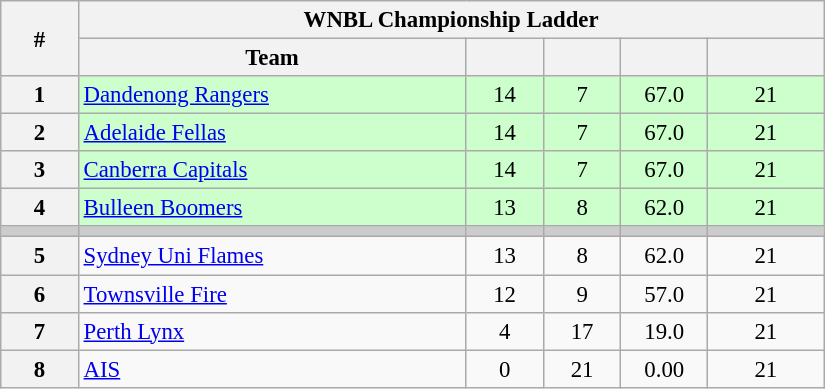<table class="wikitable" width="43.5%" style="font-size:95%; text-align:center">
<tr>
<th width="5%" rowspan=2>#</th>
<th colspan="6" align="center"><strong>WNBL Championship Ladder</strong></th>
</tr>
<tr>
<th width="25%">Team</th>
<th width="5%"></th>
<th width="5%"></th>
<th width="5%"></th>
<th width="7.5%"></th>
</tr>
<tr style="background-color:#CCFFCC">
<th>1</th>
<td style="text-align:left;"><a href='#'>Dandenong Rangers</a></td>
<td>14</td>
<td>7</td>
<td>67.0</td>
<td>21</td>
</tr>
<tr style="background-color:#CCFFCC">
<th>2</th>
<td style="text-align:left;"><a href='#'>Adelaide Fellas</a></td>
<td>14</td>
<td>7</td>
<td>67.0</td>
<td>21</td>
</tr>
<tr style="background-color:#CCFFCC">
<th>3</th>
<td style="text-align:left;"><a href='#'>Canberra Capitals</a></td>
<td>14</td>
<td>7</td>
<td>67.0</td>
<td>21</td>
</tr>
<tr style="background-color:#CCFFCC">
<th>4</th>
<td style="text-align:left;"><a href='#'>Bulleen Boomers</a></td>
<td>13</td>
<td>8</td>
<td>62.0</td>
<td>21</td>
</tr>
<tr style="background-color:#cccccc;">
<td></td>
<td></td>
<td></td>
<td></td>
<td></td>
<td></td>
</tr>
<tr>
<th>5</th>
<td style="text-align:left;"><a href='#'>Sydney Uni Flames</a></td>
<td>13</td>
<td>8</td>
<td>62.0</td>
<td>21</td>
</tr>
<tr>
<th>6</th>
<td style="text-align:left;"><a href='#'>Townsville Fire</a></td>
<td>12</td>
<td>9</td>
<td>57.0</td>
<td>21</td>
</tr>
<tr>
<th>7</th>
<td style="text-align:left;"><a href='#'>Perth Lynx</a></td>
<td>4</td>
<td>17</td>
<td>19.0</td>
<td>21</td>
</tr>
<tr>
<th>8</th>
<td style="text-align:left;"><a href='#'>AIS</a></td>
<td>0</td>
<td>21</td>
<td>0.00</td>
<td>21</td>
</tr>
</table>
